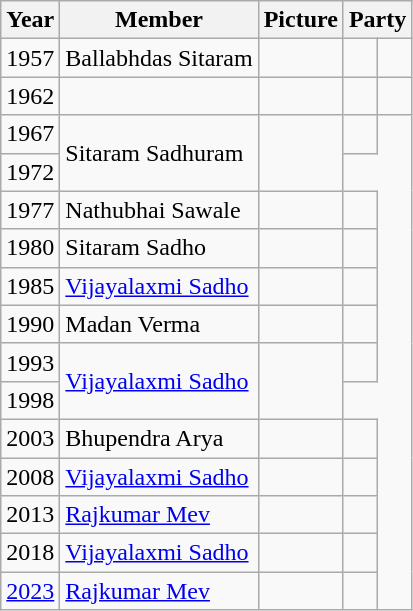<table class="wikitable sortable">
<tr>
<th>Year</th>
<th>Member</th>
<th>Picture</th>
<th colspan="2">Party</th>
</tr>
<tr>
<td>1957</td>
<td>Ballabhdas Sitaram</td>
<td></td>
<td></td>
</tr>
<tr>
<td>1962</td>
<td></td>
<td></td>
<td></td>
<td></td>
</tr>
<tr>
<td>1967</td>
<td rowspan=2>Sitaram Sadhuram</td>
<td rowspan=2></td>
<td></td>
</tr>
<tr>
<td>1972</td>
</tr>
<tr>
<td>1977</td>
<td>Nathubhai Sawale</td>
<td></td>
<td></td>
</tr>
<tr>
<td>1980</td>
<td>Sitaram Sadho</td>
<td></td>
<td></td>
</tr>
<tr>
<td>1985</td>
<td><a href='#'>Vijayalaxmi Sadho</a></td>
<td></td>
<td></td>
</tr>
<tr>
<td>1990</td>
<td>Madan Verma</td>
<td></td>
<td></td>
</tr>
<tr>
<td>1993</td>
<td rowspan=2><a href='#'>Vijayalaxmi Sadho</a></td>
<td rowspan=2></td>
<td></td>
</tr>
<tr>
<td>1998</td>
</tr>
<tr>
<td>2003</td>
<td>Bhupendra Arya</td>
<td></td>
<td></td>
</tr>
<tr>
<td>2008</td>
<td><a href='#'>Vijayalaxmi Sadho</a></td>
<td></td>
<td></td>
</tr>
<tr>
<td>2013</td>
<td><a href='#'>Rajkumar Mev</a></td>
<td></td>
<td></td>
</tr>
<tr>
<td>2018</td>
<td><a href='#'>Vijayalaxmi Sadho</a></td>
<td></td>
<td></td>
</tr>
<tr>
<td><a href='#'>2023</a></td>
<td><a href='#'>Rajkumar Mev</a></td>
<td></td>
<td></td>
</tr>
</table>
